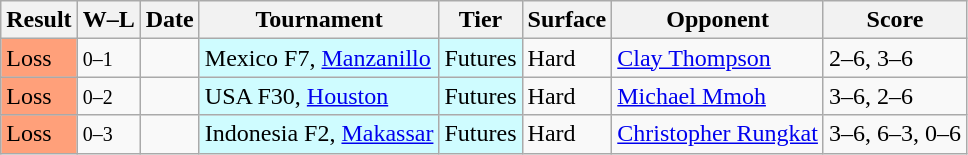<table class="sortable wikitable">
<tr>
<th>Result</th>
<th class="unsortable">W–L</th>
<th>Date</th>
<th>Tournament</th>
<th>Tier</th>
<th>Surface</th>
<th>Opponent</th>
<th class="unsortable">Score</th>
</tr>
<tr>
<td bgcolor=FFA07A>Loss</td>
<td><small>0–1</small></td>
<td></td>
<td style="background:#cffcff;">Mexico F7, <a href='#'>Manzanillo</a></td>
<td style="background:#cffcff;">Futures</td>
<td>Hard</td>
<td> <a href='#'>Clay Thompson</a></td>
<td>2–6, 3–6</td>
</tr>
<tr>
<td bgcolor=FFA07A>Loss</td>
<td><small>0–2</small></td>
<td></td>
<td style="background:#cffcff;">USA F30, <a href='#'>Houston</a></td>
<td style="background:#cffcff;">Futures</td>
<td>Hard</td>
<td> <a href='#'>Michael Mmoh</a></td>
<td>3–6, 2–6</td>
</tr>
<tr>
<td bgcolor=FFA07A>Loss</td>
<td><small>0–3</small></td>
<td></td>
<td style="background:#cffcff;">Indonesia F2, <a href='#'>Makassar</a></td>
<td style="background:#cffcff;">Futures</td>
<td>Hard</td>
<td> <a href='#'>Christopher Rungkat</a></td>
<td>3–6, 6–3, 0–6</td>
</tr>
</table>
